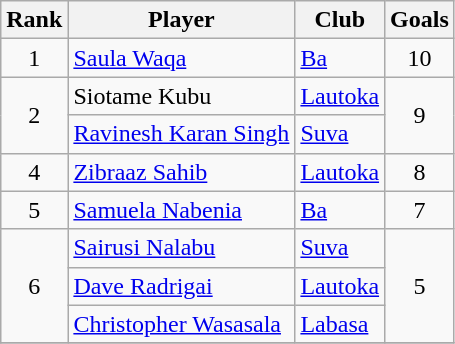<table class="wikitable" style="text-align:center">
<tr>
<th>Rank</th>
<th>Player</th>
<th>Club</th>
<th>Goals</th>
</tr>
<tr>
<td rowspan="1">1</td>
<td align=left> <a href='#'>Saula Waqa</a></td>
<td align="left"><a href='#'>Ba</a></td>
<td rowspan="1">10</td>
</tr>
<tr>
<td rowspan="2">2</td>
<td align=left> Siotame Kubu</td>
<td align="left"><a href='#'>Lautoka</a></td>
<td rowspan="2">9</td>
</tr>
<tr>
<td align=left> <a href='#'>Ravinesh Karan Singh</a></td>
<td align="left"><a href='#'>Suva</a></td>
</tr>
<tr>
<td rowspan="1">4</td>
<td align=left> <a href='#'>Zibraaz Sahib</a></td>
<td align="left"><a href='#'>Lautoka</a></td>
<td rowspan="1">8</td>
</tr>
<tr>
<td rowspan="1">5</td>
<td align=left> <a href='#'>Samuela Nabenia</a></td>
<td align="left"><a href='#'>Ba</a></td>
<td rowspan="1">7</td>
</tr>
<tr>
<td rowspan="3">6</td>
<td align=left> <a href='#'>Sairusi Nalabu</a></td>
<td align="left"><a href='#'>Suva</a></td>
<td rowspan="3">5</td>
</tr>
<tr>
<td align=left> <a href='#'>Dave Radrigai</a></td>
<td align="left"><a href='#'>Lautoka</a></td>
</tr>
<tr>
<td align=left> <a href='#'>Christopher Wasasala</a></td>
<td align="left"><a href='#'>Labasa</a></td>
</tr>
<tr>
</tr>
</table>
